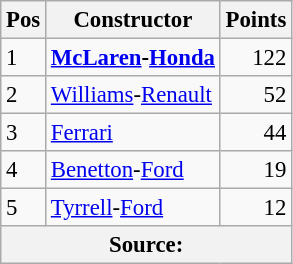<table class="wikitable" style="font-size: 95%;">
<tr>
<th>Pos</th>
<th>Constructor</th>
<th>Points</th>
</tr>
<tr>
<td>1</td>
<td> <strong><a href='#'>McLaren</a>-<a href='#'>Honda</a></strong></td>
<td align=right>122</td>
</tr>
<tr>
<td>2</td>
<td> <a href='#'>Williams</a>-<a href='#'>Renault</a></td>
<td align=right>52</td>
</tr>
<tr>
<td>3</td>
<td> <a href='#'>Ferrari</a></td>
<td align=right>44</td>
</tr>
<tr>
<td>4</td>
<td> <a href='#'>Benetton</a>-<a href='#'>Ford</a></td>
<td align=right>19</td>
</tr>
<tr>
<td>5</td>
<td> <a href='#'>Tyrrell</a>-<a href='#'>Ford</a></td>
<td align=right>12</td>
</tr>
<tr>
<th colspan=4>Source:</th>
</tr>
</table>
